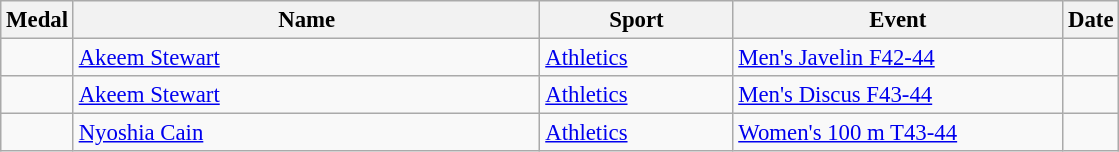<table class="wikitable sortable"  style="font-size:95%">
<tr>
<th>Medal</th>
<th style="width:20em">Name</th>
<th style="width:8em">Sport</th>
<th style="width:14em">Event</th>
<th>Date</th>
</tr>
<tr>
<td></td>
<td><a href='#'>Akeem Stewart</a></td>
<td><a href='#'>Athletics</a></td>
<td><a href='#'>Men's Javelin F42-44</a></td>
<td></td>
</tr>
<tr>
<td></td>
<td><a href='#'>Akeem Stewart</a></td>
<td><a href='#'>Athletics</a></td>
<td><a href='#'>Men's Discus F43-44</a></td>
<td></td>
</tr>
<tr>
<td></td>
<td><a href='#'>Nyoshia Cain</a></td>
<td><a href='#'>Athletics</a></td>
<td><a href='#'>Women's 100 m T43-44</a></td>
<td></td>
</tr>
</table>
